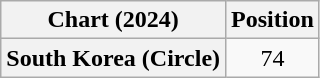<table class="wikitable plainrowheaders" style="text-align:center">
<tr>
<th scope="col">Chart (2024)</th>
<th scope="col">Position</th>
</tr>
<tr>
<th scope="row">South Korea (Circle)</th>
<td>74</td>
</tr>
</table>
